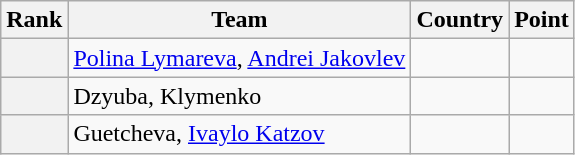<table class="wikitable sortable">
<tr>
<th>Rank</th>
<th>Team</th>
<th>Country</th>
<th>Point</th>
</tr>
<tr>
<th></th>
<td><a href='#'>Polina Lymareva</a>, <a href='#'>Andrei Jakovlev</a></td>
<td></td>
<td></td>
</tr>
<tr>
<th></th>
<td>Dzyuba, Klymenko</td>
<td></td>
<td></td>
</tr>
<tr>
<th></th>
<td>Guetcheva, <a href='#'>Ivaylo Katzov</a></td>
<td></td>
<td></td>
</tr>
</table>
